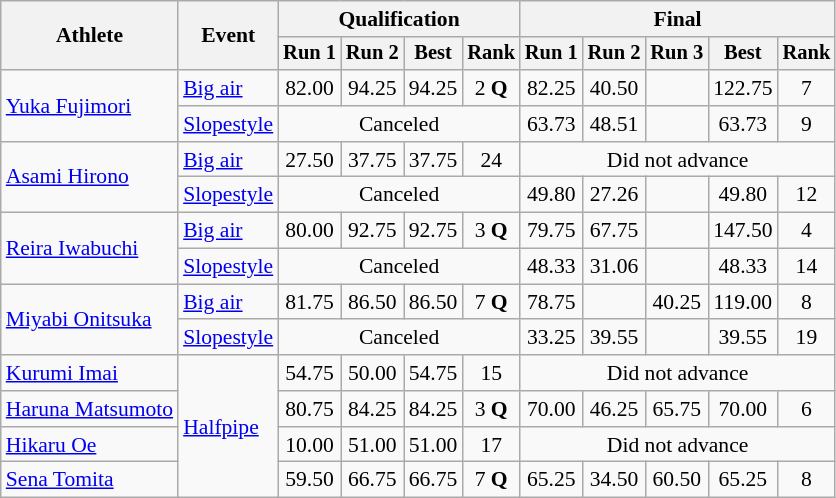<table class="wikitable" style="font-size:90%">
<tr>
<th rowspan="2">Athlete</th>
<th rowspan="2">Event</th>
<th colspan="4">Qualification</th>
<th colspan="5">Final</th>
</tr>
<tr style="font-size:95%">
<th>Run 1</th>
<th>Run 2</th>
<th>Best</th>
<th>Rank</th>
<th>Run 1</th>
<th>Run 2</th>
<th>Run 3</th>
<th>Best</th>
<th>Rank</th>
</tr>
<tr align=center>
<td align=left rowspan=2><a href='#'>Yuka Fujimori</a></td>
<td align=left><a href='#'>Big air</a></td>
<td>82.00</td>
<td>94.25</td>
<td>94.25</td>
<td>2 <strong>Q</strong></td>
<td>82.25</td>
<td>40.50</td>
<td></td>
<td>122.75</td>
<td>7</td>
</tr>
<tr align=center>
<td align=left><a href='#'>Slopestyle</a></td>
<td colspan=4>Canceled</td>
<td>63.73</td>
<td>48.51</td>
<td></td>
<td>63.73</td>
<td>9</td>
</tr>
<tr align=center>
<td align=left rowspan=2><a href='#'>Asami Hirono</a></td>
<td align=left><a href='#'>Big air</a></td>
<td>27.50</td>
<td>37.75</td>
<td>37.75</td>
<td>24</td>
<td colspan=5>Did not advance</td>
</tr>
<tr align=center>
<td align=left><a href='#'>Slopestyle</a></td>
<td colspan=4>Canceled</td>
<td>49.80</td>
<td>27.26</td>
<td></td>
<td>49.80</td>
<td>12</td>
</tr>
<tr align=center>
<td align=left rowspan=2><a href='#'>Reira Iwabuchi</a></td>
<td align=left><a href='#'>Big air</a></td>
<td>80.00</td>
<td>92.75</td>
<td>92.75</td>
<td>3 <strong>Q</strong></td>
<td>79.75</td>
<td>67.75</td>
<td></td>
<td>147.50</td>
<td>4</td>
</tr>
<tr align=center>
<td align=left><a href='#'>Slopestyle</a></td>
<td colspan=4>Canceled</td>
<td>48.33</td>
<td>31.06</td>
<td></td>
<td>48.33</td>
<td>14</td>
</tr>
<tr align=center>
<td align=left rowspan=2><a href='#'>Miyabi Onitsuka</a></td>
<td align=left><a href='#'>Big air</a></td>
<td>81.75</td>
<td>86.50</td>
<td>86.50</td>
<td>7 <strong>Q</strong></td>
<td>78.75</td>
<td></td>
<td>40.25</td>
<td>119.00</td>
<td>8</td>
</tr>
<tr align=center>
<td align=left><a href='#'>Slopestyle</a></td>
<td colspan=4>Canceled</td>
<td>33.25</td>
<td>39.55</td>
<td></td>
<td>39.55</td>
<td>19</td>
</tr>
<tr align=center>
<td align=left><a href='#'>Kurumi Imai</a></td>
<td align=left rowspan=4><a href='#'>Halfpipe</a></td>
<td>54.75</td>
<td>50.00</td>
<td>54.75</td>
<td>15</td>
<td colspan=5>Did not advance</td>
</tr>
<tr align=center>
<td align=left><a href='#'>Haruna Matsumoto</a></td>
<td>80.75</td>
<td>84.25</td>
<td>84.25</td>
<td>3 <strong>Q</strong></td>
<td>70.00</td>
<td>46.25</td>
<td>65.75</td>
<td>70.00</td>
<td>6</td>
</tr>
<tr align=center>
<td align=left><a href='#'>Hikaru Oe</a></td>
<td>10.00</td>
<td>51.00</td>
<td>51.00</td>
<td>17</td>
<td colspan=5>Did not advance</td>
</tr>
<tr align=center>
<td align=left><a href='#'>Sena Tomita</a></td>
<td>59.50</td>
<td>66.75</td>
<td>66.75</td>
<td>7 <strong>Q</strong></td>
<td>65.25</td>
<td>34.50</td>
<td>60.50</td>
<td>65.25</td>
<td>8</td>
</tr>
</table>
